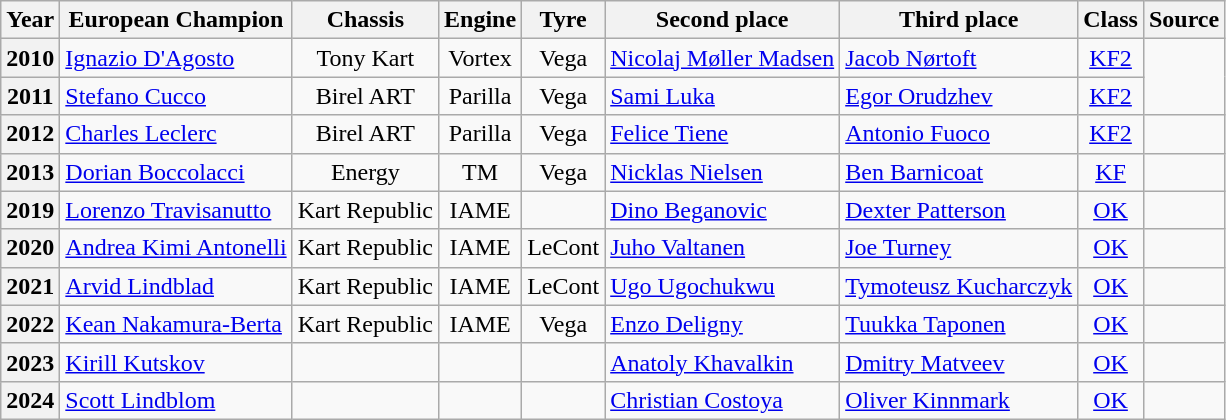<table class="wikitable">
<tr>
<th>Year</th>
<th>European Champion</th>
<th>Chassis</th>
<th>Engine</th>
<th>Tyre</th>
<th>Second place</th>
<th>Third place</th>
<th>Class</th>
<th>Source</th>
</tr>
<tr>
<th>2010</th>
<td> <a href='#'>Ignazio D'Agosto</a></td>
<td style="text-align:center;">Tony Kart</td>
<td style="text-align:center;">Vortex</td>
<td style="text-align:center;">Vega</td>
<td> <a href='#'>Nicolaj Møller Madsen</a></td>
<td> <a href='#'>Jacob Nørtoft</a></td>
<td style="text-align:center;"><a href='#'>KF2</a></td>
</tr>
<tr>
<th>2011</th>
<td> <a href='#'>Stefano Cucco</a></td>
<td style="text-align:center;">Birel ART</td>
<td style="text-align:center;">Parilla</td>
<td style="text-align:center;">Vega</td>
<td> <a href='#'>Sami Luka</a></td>
<td> <a href='#'>Egor Orudzhev</a></td>
<td style="text-align:center;"><a href='#'>KF2</a></td>
</tr>
<tr>
<th>2012</th>
<td> <a href='#'>Charles Leclerc</a></td>
<td style="text-align:center;">Birel ART</td>
<td style="text-align:center;">Parilla</td>
<td style="text-align:center;">Vega</td>
<td> <a href='#'>Felice Tiene</a></td>
<td> <a href='#'>Antonio Fuoco</a></td>
<td style="text-align:center;"><a href='#'>KF2</a></td>
<td align=center></td>
</tr>
<tr>
<th>2013</th>
<td> <a href='#'>Dorian Boccolacci</a></td>
<td style="text-align:center;">Energy</td>
<td style="text-align:center;">TM</td>
<td style="text-align:center;">Vega</td>
<td> <a href='#'>Nicklas Nielsen</a></td>
<td> <a href='#'>Ben Barnicoat</a></td>
<td style="text-align:center;"><a href='#'>KF</a></td>
<td align=center></td>
</tr>
<tr>
<th>2019</th>
<td> <a href='#'>Lorenzo Travisanutto</a></td>
<td style="text-align:center;">Kart Republic</td>
<td style="text-align:center;">IAME</td>
<td style="text-align:center;"></td>
<td> <a href='#'>Dino Beganovic</a></td>
<td> <a href='#'>Dexter Patterson</a></td>
<td style="text-align:center;"><a href='#'>OK</a></td>
<td align=center></td>
</tr>
<tr>
<th>2020</th>
<td> <a href='#'>Andrea Kimi Antonelli</a></td>
<td style="text-align:center;">Kart Republic</td>
<td style="text-align:center;">IAME</td>
<td style="text-align:center;">LeCont</td>
<td> <a href='#'>Juho Valtanen</a></td>
<td> <a href='#'>Joe Turney</a></td>
<td style="text-align:center;"><a href='#'>OK</a></td>
<td style="text-align:center;"></td>
</tr>
<tr>
<th>2021</th>
<td> <a href='#'>Arvid Lindblad</a></td>
<td style="text-align:center;">Kart Republic</td>
<td style="text-align:center;">IAME</td>
<td style="text-align:center;">LeCont</td>
<td> <a href='#'>Ugo Ugochukwu</a></td>
<td> <a href='#'>Tymoteusz Kucharczyk</a></td>
<td style="text-align:center;"><a href='#'>OK</a></td>
<td style="text-align:center;"></td>
</tr>
<tr>
<th>2022</th>
<td> <a href='#'>Kean Nakamura-Berta</a></td>
<td style="text-align:center;">Kart Republic</td>
<td style="text-align:center;">IAME</td>
<td style="text-align:center;">Vega</td>
<td> <a href='#'>Enzo Deligny</a></td>
<td> <a href='#'>Tuukka Taponen</a></td>
<td style="text-align:center;"><a href='#'>OK</a></td>
<td style="text-align:center;"></td>
</tr>
<tr>
<th>2023</th>
<td> <a href='#'>Kirill Kutskov</a></td>
<td></td>
<td></td>
<td></td>
<td> <a href='#'>Anatoly Khavalkin</a></td>
<td> <a href='#'>Dmitry Matveev</a></td>
<td align=center><a href='#'>OK</a></td>
<td align=center></td>
</tr>
<tr>
<th>2024</th>
<td> <a href='#'>Scott Lindblom</a></td>
<td></td>
<td></td>
<td></td>
<td> <a href='#'>Christian Costoya</a></td>
<td> <a href='#'>Oliver Kinnmark</a></td>
<td align=center><a href='#'>OK</a></td>
<td align=center></td>
</tr>
</table>
